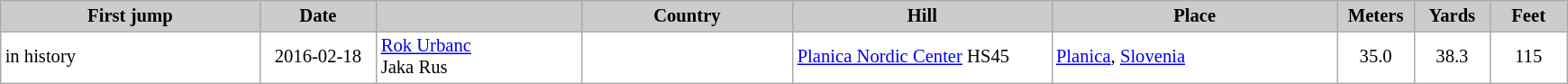<table class="wikitable plainrowheaders" style="background:#fff; font-size:86%; line-height:16px; border:grey solid 1px; border-collapse:collapse;">
<tr style="background:#ccc; text-align:center;">
<th style="background-color: #ccc;" width=185>First jump</th>
<th style="background-color: #ccc;" width=80>Date</th>
<th style="background-color: #ccc;" width=145></th>
<th style="background-color: #ccc;" width=150>Country</th>
<th style="background-color: #ccc;" width=185>Hill</th>
<th style="background-color: #ccc;" width=205>Place</th>
<th style="background-color: #ccc;" width=50>Meters</th>
<th style="background-color: #ccc;" width=50>Yards</th>
<th style="background-color: #ccc;" width=50>Feet</th>
</tr>
<tr>
<td>in history</td>
<td align=center>2016-02-18</td>
<td><a href='#'>Rok Urbanc</a><br>Jaka Rus</td>
<td><br></td>
<td><a href='#'>Planica Nordic Center</a>  HS45</td>
<td><a href='#'>Planica</a>, <a href='#'>Slovenia</a></td>
<td align=center>35.0</td>
<td align=center>38.3</td>
<td align=center>115</td>
</tr>
</table>
